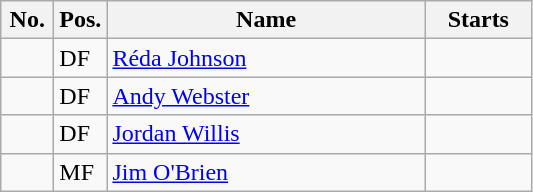<table class="wikitable">
<tr>
<th style="width:10%;">No.</th>
<th style="width:10%;">Pos.</th>
<th style="width:60%;">Name</th>
<th style="width:20%;">Starts</th>
</tr>
<tr>
<td></td>
<td>DF</td>
<td> <a href='#'>Réda Johnson</a></td>
<td></td>
</tr>
<tr>
<td></td>
<td>DF</td>
<td> <a href='#'>Andy Webster</a></td>
<td></td>
</tr>
<tr>
<td></td>
<td>DF</td>
<td> <a href='#'>Jordan Willis</a></td>
<td></td>
</tr>
<tr>
<td></td>
<td>MF</td>
<td> <a href='#'>Jim O'Brien</a></td>
<td></td>
</tr>
</table>
